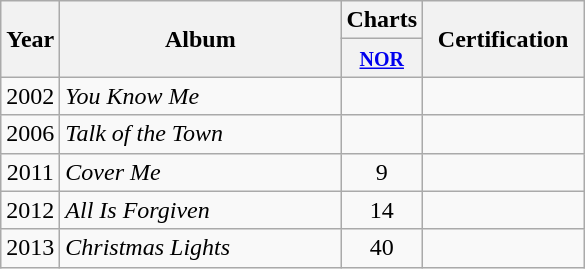<table class="wikitable">
<tr>
<th align="center" rowspan="2">Year</th>
<th align="center" rowspan="2" width="180">Album</th>
<th align="center" colspan="1">Charts</th>
<th align="center" rowspan="2" width="100">Certification</th>
</tr>
<tr>
<th width="20"><small><a href='#'>NOR</a></small><br></th>
</tr>
<tr>
<td align="center">2002</td>
<td><em>You Know Me</em></td>
<td align="center"></td>
<td align="center"></td>
</tr>
<tr>
<td align="center">2006</td>
<td><em>Talk of the Town</em></td>
<td align="center"></td>
<td align="center"></td>
</tr>
<tr>
<td align="center">2011</td>
<td><em>Cover Me</em></td>
<td align="center">9</td>
<td align="center"></td>
</tr>
<tr>
<td align="center">2012</td>
<td><em>All Is Forgiven</em></td>
<td align="center">14</td>
<td align="center"></td>
</tr>
<tr>
<td align="center">2013</td>
<td><em>Christmas Lights</em></td>
<td align="center">40</td>
<td align="center"></td>
</tr>
</table>
